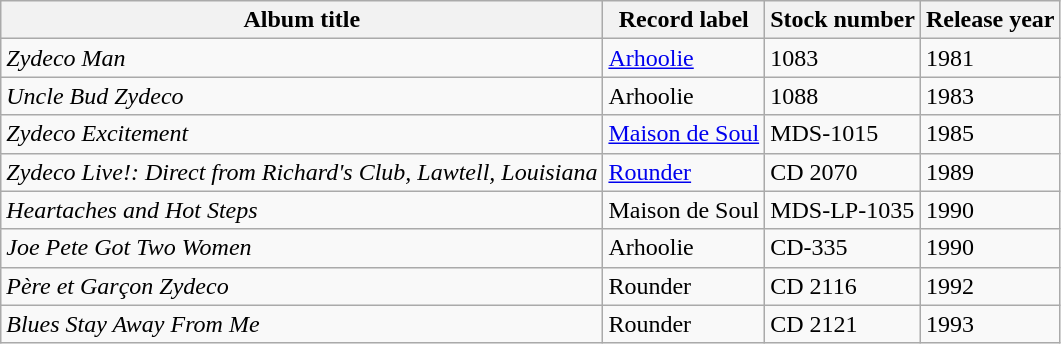<table class="wikitable sortable">
<tr>
<th scope="col">Album title</th>
<th scope="col">Record label</th>
<th scope="col">Stock number</th>
<th scope="col">Release year</th>
</tr>
<tr>
<td><em>Zydeco Man</em></td>
<td><a href='#'>Arhoolie</a></td>
<td>1083</td>
<td>1981</td>
</tr>
<tr>
<td><em>Uncle Bud Zydeco</em></td>
<td>Arhoolie</td>
<td>1088</td>
<td>1983</td>
</tr>
<tr>
<td><em>Zydeco Excitement</em></td>
<td><a href='#'>Maison de Soul</a></td>
<td>MDS-1015</td>
<td>1985</td>
</tr>
<tr>
<td><em>Zydeco Live!: Direct from Richard's Club, Lawtell, Louisiana</em></td>
<td><a href='#'>Rounder</a></td>
<td>CD 2070</td>
<td>1989</td>
</tr>
<tr>
<td><em>Heartaches and Hot Steps</em></td>
<td>Maison de Soul</td>
<td>MDS-LP-1035</td>
<td>1990</td>
</tr>
<tr>
<td><em>Joe Pete Got Two Women</em></td>
<td>Arhoolie</td>
<td>CD-335</td>
<td>1990</td>
</tr>
<tr>
<td><em>Père et Garçon Zydeco</em></td>
<td>Rounder</td>
<td>CD 2116</td>
<td>1992</td>
</tr>
<tr>
<td><em>Blues Stay Away From Me</em></td>
<td>Rounder</td>
<td>CD 2121</td>
<td>1993</td>
</tr>
</table>
